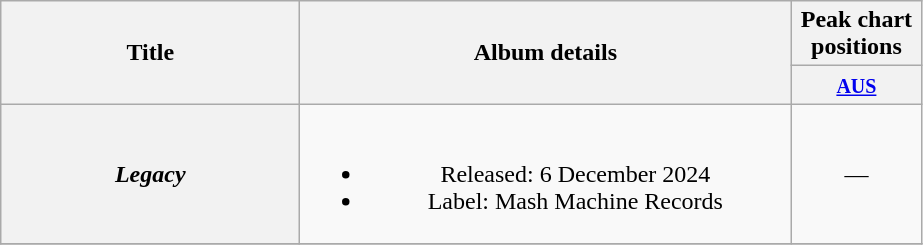<table class="wikitable plainrowheaders" style="text-align:center">
<tr>
<th scope="col" rowspan="2" style="width:12em;">Title</th>
<th scope="col" rowspan="2" style="width:20em;">Album details</th>
<th scope="col" colspan="1" style="width:5em;">Peak chart<br>positions</th>
</tr>
<tr>
<th scope="col" style="text-align:center;"><small><a href='#'>AUS</a></small></th>
</tr>
<tr>
<th scope="row"><em>Legacy</em></th>
<td><br><ul><li>Released: 6 December 2024</li><li>Label: Mash Machine Records</li></ul></td>
<td>—</td>
</tr>
<tr>
</tr>
</table>
